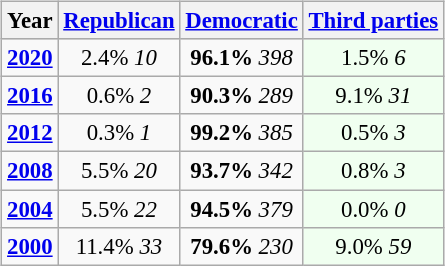<table class="wikitable" style="float:right; font-size:95%;">
<tr bgcolor=lightgrey>
<th>Year</th>
<th><a href='#'>Republican</a></th>
<th><a href='#'>Democratic</a></th>
<th><a href='#'>Third parties</a></th>
</tr>
<tr>
<td style="text-align:center;" ><strong><a href='#'>2020</a></strong></td>
<td style="text-align:center;" >2.4% <em>10</em></td>
<td style="text-align:center;" ><strong>96.1%</strong> <em>398</em></td>
<td style="text-align:center; background:honeyDew;">1.5% <em>6</em></td>
</tr>
<tr>
<td style="text-align:center;" ><strong><a href='#'>2016</a></strong></td>
<td style="text-align:center;" >0.6% <em>2</em></td>
<td style="text-align:center;" ><strong>90.3%</strong> <em>289</em></td>
<td style="text-align:center; background:honeyDew;">9.1% <em>31</em></td>
</tr>
<tr>
<td style="text-align:center;" ><strong><a href='#'>2012</a></strong></td>
<td style="text-align:center;" >0.3% <em>1</em></td>
<td style="text-align:center;" ><strong>99.2%</strong> <em>385</em></td>
<td style="text-align:center; background:honeyDew;">0.5% <em>3</em></td>
</tr>
<tr>
<td style="text-align:center;" ><strong><a href='#'>2008</a></strong></td>
<td style="text-align:center;" >5.5% <em>20</em></td>
<td style="text-align:center;" ><strong>93.7%</strong> <em>342</em></td>
<td style="text-align:center; background:honeyDew;">0.8% <em>3</em></td>
</tr>
<tr>
<td style="text-align:center;" ><strong><a href='#'>2004</a></strong></td>
<td style="text-align:center;" >5.5% <em>22</em></td>
<td style="text-align:center;" ><strong>94.5%</strong> <em>379</em></td>
<td style="text-align:center; background:honeyDew;">0.0% <em>0</em></td>
</tr>
<tr>
<td style="text-align:center;" ><strong><a href='#'>2000</a></strong></td>
<td style="text-align:center;" >11.4% <em>33</em></td>
<td style="text-align:center;" ><strong>79.6%</strong> <em>230</em></td>
<td style="text-align:center; background:honeyDew;">9.0% <em>59</em></td>
</tr>
</table>
